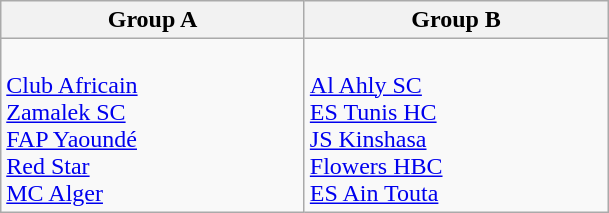<table class="wikitable">
<tr>
<th width=195px>Group A</th>
<th width=195px>Group B</th>
</tr>
<tr>
<td valign=top><br> <a href='#'>Club Africain</a><br>
 <a href='#'>Zamalek SC</a><br>
 <a href='#'>FAP Yaoundé</a><br>
 <a href='#'>Red Star</a><br>
 <a href='#'>MC Alger</a></td>
<td valign=top><br> <a href='#'>Al Ahly SC</a><br>
 <a href='#'>ES Tunis HC</a> <br>
 <a href='#'>JS Kinshasa</a><br>
 <a href='#'>Flowers HBC</a><br>
 <a href='#'>ES Ain Touta</a></td>
</tr>
</table>
